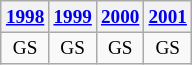<table class="wikitable" style="margin:0.5em ; font-size:80%">
<tr>
<th><a href='#'>1998</a></th>
<th><a href='#'>1999</a></th>
<th><a href='#'>2000</a></th>
<th><a href='#'>2001</a></th>
</tr>
<tr>
<td align=center>GS</td>
<td align=center>GS</td>
<td align=center>GS</td>
<td align=center>GS</td>
</tr>
</table>
